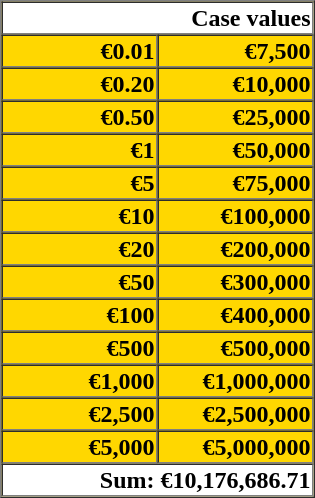<table border=1 cellspacing=0 cellpadding=1 style="background:gold;text-align:right">
<tr>
<th colspan=2 style="background:white">Case values</th>
</tr>
<tr>
<td width=100px><strong>€0.01</strong></td>
<td width=100px><strong>€7,500</strong></td>
</tr>
<tr>
<td><strong>€0.20</strong></td>
<td><strong>€10,000</strong></td>
</tr>
<tr>
<td><strong>€0.50</strong></td>
<td><strong>€25,000</strong></td>
</tr>
<tr>
<td><strong>€1</strong></td>
<td><strong>€50,000</strong></td>
</tr>
<tr>
<td><strong>€5</strong></td>
<td><strong>€75,000</strong></td>
</tr>
<tr>
<td><strong>€10</strong></td>
<td><strong>€100,000</strong></td>
</tr>
<tr>
<td><strong>€20</strong></td>
<td><strong>€200,000</strong></td>
</tr>
<tr>
<td><strong>€50</strong></td>
<td><strong>€300,000</strong></td>
</tr>
<tr>
<td><strong>€100</strong></td>
<td><strong>€400,000</strong></td>
</tr>
<tr>
<td><strong>€500</strong></td>
<td><strong>€500,000</strong></td>
</tr>
<tr>
<td><strong>€1,000</strong></td>
<td><strong>€1,000,000</strong></td>
</tr>
<tr>
<td><strong>€2,500</strong></td>
<td><strong>€2,500,000</strong></td>
</tr>
<tr>
<td><strong>€5,000</strong></td>
<td><strong>€5,000,000</strong></td>
</tr>
<tr>
<th colspan=2 style="background:white">Sum: €10,176,686.71</th>
</tr>
</table>
